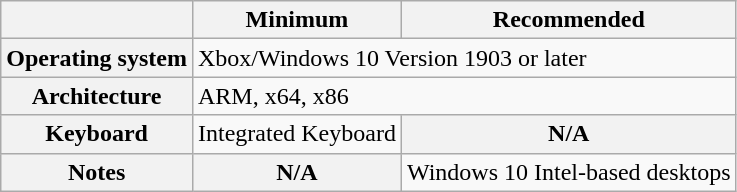<table class="wikitable">
<tr>
<th></th>
<th>Minimum</th>
<th>Recommended</th>
</tr>
<tr>
<th>Operating system</th>
<td colspan="2">Xbox/Windows 10 Version 1903 or later</td>
</tr>
<tr>
<th>Architecture</th>
<td colspan="2">ARM, x64, x86</td>
</tr>
<tr>
<th>Keyboard</th>
<td>Integrated Keyboard</td>
<th>N/A</th>
</tr>
<tr>
<th>Notes</th>
<th>N/A</th>
<td>Windows 10 Intel-based desktops</td>
</tr>
</table>
